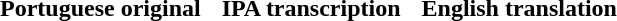<table cellpadding="6">
<tr>
<th>Portuguese original</th>
<th>IPA transcription</th>
<th>English translation</th>
</tr>
<tr style="vertical-align:top; white-space:nowrap;">
<td></td>
<td></td>
<td></td>
</tr>
</table>
